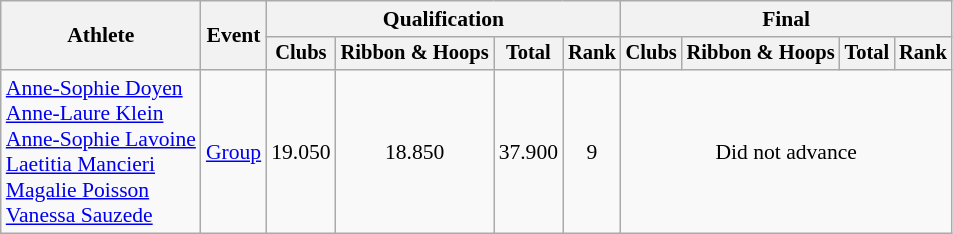<table class=wikitable style="font-size:90%">
<tr>
<th rowspan="2">Athlete</th>
<th rowspan="2">Event</th>
<th colspan=4>Qualification</th>
<th colspan=4>Final</th>
</tr>
<tr style="font-size:95%">
<th>Clubs</th>
<th>Ribbon & Hoops</th>
<th>Total</th>
<th>Rank</th>
<th>Clubs</th>
<th>Ribbon & Hoops</th>
<th>Total</th>
<th>Rank</th>
</tr>
<tr>
<td align=left><a href='#'>Anne-Sophie Doyen</a><br> <a href='#'>Anne-Laure Klein</a><br> <a href='#'>Anne-Sophie Lavoine</a><br> <a href='#'>Laetitia Mancieri</a><br> <a href='#'>Magalie Poisson</a><br> <a href='#'>Vanessa Sauzede</a></td>
<td align=left><a href='#'>Group</a></td>
<td align=center>19.050</td>
<td align=center>18.850</td>
<td align=center>37.900</td>
<td align=center>9</td>
<td align=center colspan=4>Did not advance</td>
</tr>
</table>
